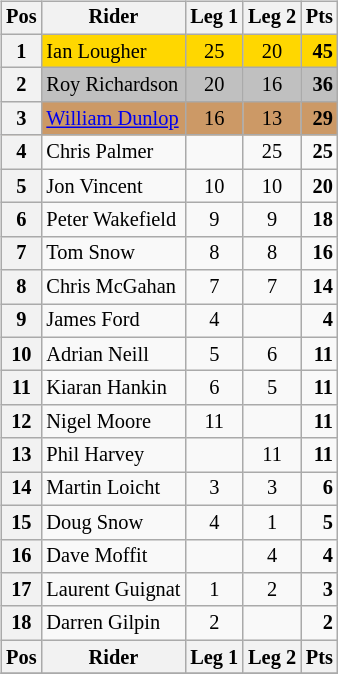<table>
<tr valign="top">
<td><br><table class="wikitable" style="font-size: 85%; text-align:center">
<tr valign="top">
<th valign="middle">Pos</th>
<th valign="middle">Rider</th>
<th>Leg 1</th>
<th>Leg 2</th>
<th valign="middle">Pts</th>
</tr>
<tr style="background:gold;">
<th>1</th>
<td align=left> Ian Lougher</td>
<td>25</td>
<td>20</td>
<td align="right"><strong>45</strong></td>
</tr>
<tr style="background:silver;">
<th>2</th>
<td align=left> Roy Richardson</td>
<td>20</td>
<td>16</td>
<td align="right"><strong>36</strong></td>
</tr>
<tr style="background:#CC9966;">
<th>3</th>
<td align=left> <a href='#'>William Dunlop</a></td>
<td>16</td>
<td>13</td>
<td align="right"><strong>29</strong></td>
</tr>
<tr>
<th>4</th>
<td align=left> Chris Palmer</td>
<td></td>
<td>25</td>
<td align="right"><strong>25</strong></td>
</tr>
<tr>
<th>5</th>
<td align=left> Jon Vincent</td>
<td>10</td>
<td>10</td>
<td align="right"><strong>20</strong></td>
</tr>
<tr>
<th>6</th>
<td align=left> Peter Wakefield</td>
<td>9</td>
<td>9</td>
<td align="right"><strong>18</strong></td>
</tr>
<tr>
<th>7</th>
<td align=left> Tom Snow</td>
<td>8</td>
<td>8</td>
<td align="right"><strong>16</strong></td>
</tr>
<tr>
<th>8</th>
<td align=left> Chris McGahan</td>
<td>7</td>
<td>7</td>
<td align="right"><strong>14</strong></td>
</tr>
<tr>
<th>9</th>
<td align=left> James Ford</td>
<td>4</td>
<td></td>
<td align="right"><strong>4</strong></td>
</tr>
<tr>
<th>10</th>
<td align=left> Adrian Neill</td>
<td>5</td>
<td>6</td>
<td align="right"><strong>11</strong></td>
</tr>
<tr>
<th>11</th>
<td align=left> Kiaran Hankin</td>
<td>6</td>
<td>5</td>
<td align="right"><strong>11</strong></td>
</tr>
<tr>
<th>12</th>
<td align=left> Nigel Moore</td>
<td>11</td>
<td></td>
<td align="right"><strong>11</strong></td>
</tr>
<tr>
<th>13</th>
<td align=left> Phil Harvey</td>
<td></td>
<td>11</td>
<td align="right"><strong>11</strong></td>
</tr>
<tr>
<th>14</th>
<td align=left> Martin Loicht</td>
<td>3</td>
<td>3</td>
<td align="right"><strong>6</strong></td>
</tr>
<tr>
<th>15</th>
<td align=left> Doug Snow</td>
<td>4</td>
<td>1</td>
<td align="right"><strong>5</strong></td>
</tr>
<tr>
<th>16</th>
<td align=left> Dave Moffit</td>
<td></td>
<td>4</td>
<td align="right"><strong>4</strong></td>
</tr>
<tr>
<th>17</th>
<td align=left> Laurent Guignat</td>
<td>1</td>
<td>2</td>
<td align="right"><strong>3</strong></td>
</tr>
<tr>
<th>18</th>
<td align=left> Darren Gilpin</td>
<td>2</td>
<td></td>
<td align="right"><strong>2</strong></td>
</tr>
<tr valign="top">
<th valign="middle">Pos</th>
<th valign="middle">Rider</th>
<th>Leg 1</th>
<th>Leg 2</th>
<th valign="middle">Pts</th>
</tr>
<tr>
</tr>
</table>
</td>
<td></td>
</tr>
</table>
